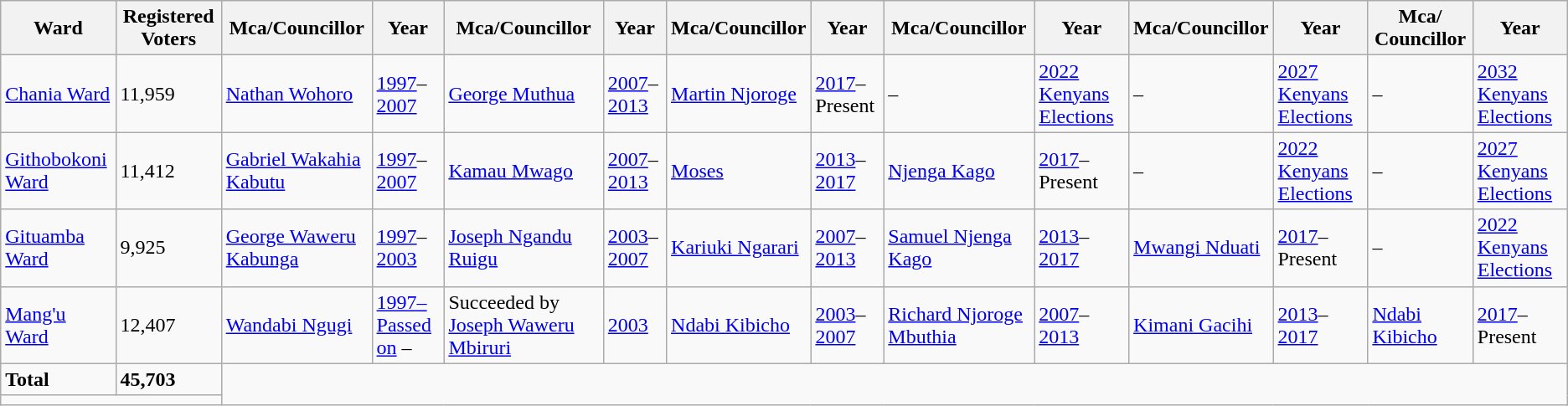<table class="wikitable">
<tr>
<th>Ward</th>
<th>Registered Voters</th>
<th>Mca/Councillor</th>
<th>Year</th>
<th>Mca/Councillor</th>
<th>Year</th>
<th>Mca/Councillor</th>
<th>Year</th>
<th>Mca/Councillor</th>
<th>Year</th>
<th>Mca/Councillor</th>
<th>Year</th>
<th>Mca/ Councillor</th>
<th>Year</th>
</tr>
<tr>
<td><a href='#'>Chania Ward</a></td>
<td>11,959</td>
<td><a href='#'>Nathan Wohoro</a></td>
<td><a href='#'>1997</a>–<a href='#'>2007</a></td>
<td><a href='#'>George Muthua</a></td>
<td><a href='#'>2007</a>–<a href='#'>2013</a></td>
<td><a href='#'>Martin Njoroge</a></td>
<td><a href='#'>2017</a>–Present</td>
<td>–</td>
<td><a href='#'>2022 Kenyans Elections</a></td>
<td>–</td>
<td><a href='#'>2027 Kenyans Elections</a></td>
<td>–</td>
<td><a href='#'>2032 Kenyans Elections</a></td>
</tr>
<tr>
<td><a href='#'>Githobokoni Ward</a></td>
<td>11,412</td>
<td><a href='#'>Gabriel Wakahia Kabutu</a></td>
<td><a href='#'>1997</a>–<a href='#'>2007</a></td>
<td><a href='#'>Kamau Mwago</a></td>
<td><a href='#'>2007</a>–<a href='#'>2013</a></td>
<td><a href='#'>Moses</a></td>
<td><a href='#'>2013</a>–<a href='#'>2017</a></td>
<td><a href='#'>Njenga Kago</a></td>
<td><a href='#'>2017</a>–Present</td>
<td>–</td>
<td><a href='#'>2022 Kenyans Elections</a></td>
<td>–</td>
<td><a href='#'>2027 Kenyans Elections</a></td>
</tr>
<tr>
<td><a href='#'>Gituamba Ward</a></td>
<td>9,925</td>
<td><a href='#'>George Waweru Kabunga</a></td>
<td><a href='#'>1997</a>–<a href='#'>2003</a></td>
<td><a href='#'>Joseph Ngandu Ruigu</a></td>
<td><a href='#'>2003</a>–<a href='#'>2007</a></td>
<td><a href='#'>Kariuki Ngarari</a></td>
<td><a href='#'>2007</a>–<a href='#'>2013</a></td>
<td><a href='#'>Samuel Njenga Kago</a></td>
<td><a href='#'>2013</a>–<a href='#'>2017</a></td>
<td><a href='#'>Mwangi Nduati</a></td>
<td><a href='#'>2017</a>–Present</td>
<td>–</td>
<td><a href='#'>2022 Kenyans Elections</a></td>
</tr>
<tr>
<td><a href='#'>Mang'u Ward</a></td>
<td>12,407</td>
<td><a href='#'>Wandabi Ngugi</a></td>
<td><a href='#'>1997–Passed on</a> –</td>
<td>Succeeded by <a href='#'>Joseph Waweru Mbiruri</a></td>
<td><a href='#'>2003</a></td>
<td><a href='#'>Ndabi Kibicho</a></td>
<td><a href='#'>2003</a>–<a href='#'>2007</a></td>
<td><a href='#'>Richard Njoroge Mbuthia</a></td>
<td><a href='#'>2007</a>–<a href='#'>2013</a></td>
<td><a href='#'>Kimani Gacihi</a></td>
<td><a href='#'>2013</a>–<a href='#'>2017</a></td>
<td><a href='#'>Ndabi Kibicho</a></td>
<td><a href='#'>2017</a>–Present</td>
</tr>
<tr>
<td><strong>Total</strong></td>
<td><strong>45,703</strong></td>
</tr>
<tr>
<td colspan="2"></td>
</tr>
</table>
